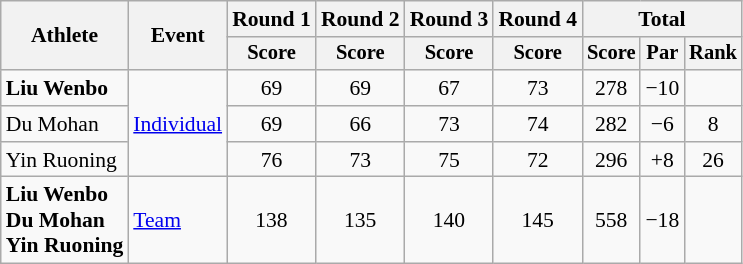<table class=wikitable style=font-size:90%;text-align:center>
<tr>
<th rowspan=2>Athlete</th>
<th rowspan=2>Event</th>
<th>Round 1</th>
<th>Round 2</th>
<th>Round 3</th>
<th>Round 4</th>
<th colspan=3>Total</th>
</tr>
<tr style="font-size:95%">
<th>Score</th>
<th>Score</th>
<th>Score</th>
<th>Score</th>
<th>Score</th>
<th>Par</th>
<th>Rank</th>
</tr>
<tr>
<td align=left><strong>Liu Wenbo</strong></td>
<td align=left rowspan=3><a href='#'>Individual</a></td>
<td>69</td>
<td>69</td>
<td>67</td>
<td>73</td>
<td>278</td>
<td>−10</td>
<td></td>
</tr>
<tr>
<td align=left>Du Mohan</td>
<td>69</td>
<td>66</td>
<td>73</td>
<td>74</td>
<td>282</td>
<td>−6</td>
<td>8</td>
</tr>
<tr>
<td align=left>Yin Ruoning</td>
<td>76</td>
<td>73</td>
<td>75</td>
<td>72</td>
<td>296</td>
<td>+8</td>
<td>26</td>
</tr>
<tr>
<td align=left><strong>Liu Wenbo<br>Du Mohan<br>Yin Ruoning</strong></td>
<td align=left><a href='#'>Team</a></td>
<td>138</td>
<td>135</td>
<td>140</td>
<td>145</td>
<td>558</td>
<td>−18</td>
<td></td>
</tr>
</table>
